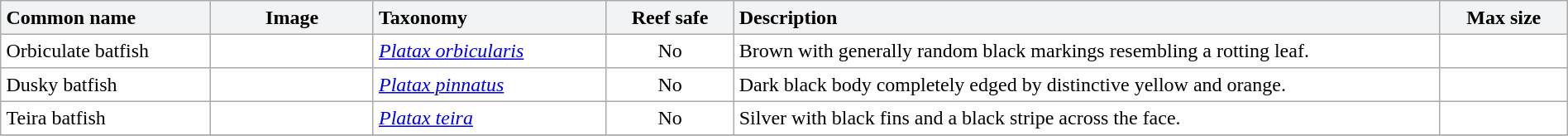<table class="sortable collapsible" cellpadding="4" width="100%" border="1" style="border:1px solid #aaa; border-collapse:collapse">
<tr>
<th align="left" style="background:#F2F3F4" width="170px">Common name</th>
<th style="background:#F2F3F4" width="130px" class="unsortable">Image</th>
<th align="left" style="background:#F2F3F4" width="190px">Taxonomy</th>
<th style="background:#F2F3F4" width="100px">Reef safe</th>
<th align="left" style="background:#F2F3F4" width="610px" class="unsortable">Description</th>
<th style="background:#F2F3F4" width="100px">Max size</th>
</tr>
<tr>
<td>Orbiculate batfish</td>
<td></td>
<td><em><a href='#'>Platax orbicularis</a></em></td>
<td align="center">No</td>
<td>Brown with generally random black markings resembling a rotting leaf.</td>
<td align="center"></td>
</tr>
<tr>
<td>Dusky batfish</td>
<td></td>
<td><em><a href='#'>Platax pinnatus</a></em></td>
<td align="center">No</td>
<td>Dark black body completely edged by distinctive yellow and orange.</td>
<td align="center"></td>
</tr>
<tr>
<td>Teira batfish</td>
<td></td>
<td><em><a href='#'>Platax teira</a></em></td>
<td align="center">No</td>
<td>Silver with black fins and a black stripe across the face.</td>
<td align="center"></td>
</tr>
<tr>
</tr>
</table>
